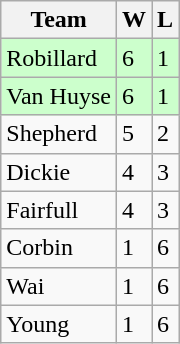<table class="wikitable" border="1">
<tr>
<th>Team</th>
<th>W</th>
<th>L</th>
</tr>
<tr bgcolor=#ccffcc>
<td>Robillard</td>
<td>6</td>
<td>1</td>
</tr>
<tr bgcolor=#ccffcc>
<td>Van Huyse</td>
<td>6</td>
<td>1</td>
</tr>
<tr>
<td>Shepherd</td>
<td>5</td>
<td>2</td>
</tr>
<tr>
<td>Dickie</td>
<td>4</td>
<td>3</td>
</tr>
<tr>
<td>Fairfull</td>
<td>4</td>
<td>3</td>
</tr>
<tr>
<td>Corbin</td>
<td>1</td>
<td>6</td>
</tr>
<tr>
<td>Wai</td>
<td>1</td>
<td>6</td>
</tr>
<tr>
<td>Young</td>
<td>1</td>
<td>6</td>
</tr>
</table>
